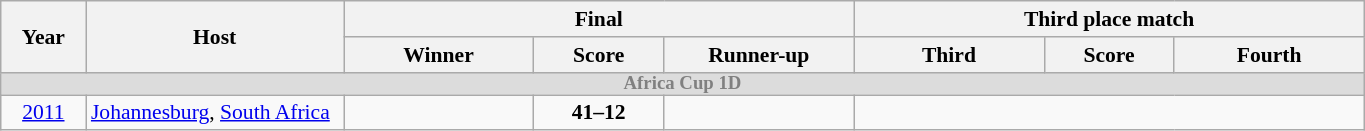<table class=wikitable style=font-size:90%;text-align:left>
<tr>
<th rowspan=2 width= 50>Year</th>
<th rowspan=2 width=165>Host</th>
<th colspan=3>Final</th>
<th colspan=3>Third place match</th>
</tr>
<tr>
<th width=120>Winner</th>
<th width=80>Score</th>
<th width=120>Runner-up</th>
<th width=120>Third</th>
<th width=80>Score</th>
<th width=120>Fourth</th>
</tr>
<tr style="background: #DCDCDC;">
<td colspan="100%" align=center style="line-height:9px; color:#808080; font-size:87%;"><strong>Africa Cup 1D</strong></td>
</tr>
<tr>
<td align=center><a href='#'>2011</a></td>
<td><a href='#'>Johannesburg</a>, <a href='#'>South Africa</a></td>
<td><strong></strong></td>
<td align=center><strong>41–12</strong></td>
<td></td>
<td align=center colspan=3><em></em></td>
</tr>
</table>
